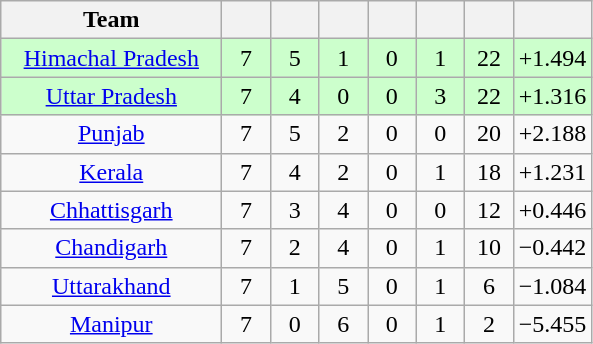<table class="wikitable" style="text-align:center">
<tr>
<th style="width:140px;">Team</th>
<th style="width:25px;"></th>
<th style="width:25px;"></th>
<th style="width:25px;"></th>
<th style="width:25px;"></th>
<th style="width:25px;"></th>
<th style="width:25px;"></th>
<th style="width:40px;"></th>
</tr>
<tr style="background:#cfc;">
<td><a href='#'>Himachal Pradesh</a></td>
<td>7</td>
<td>5</td>
<td>1</td>
<td>0</td>
<td>1</td>
<td>22</td>
<td>+1.494</td>
</tr>
<tr style="background:#cfc;">
<td><a href='#'>Uttar Pradesh</a></td>
<td>7</td>
<td>4</td>
<td>0</td>
<td>0</td>
<td>3</td>
<td>22</td>
<td>+1.316</td>
</tr>
<tr>
<td><a href='#'>Punjab</a></td>
<td>7</td>
<td>5</td>
<td>2</td>
<td>0</td>
<td>0</td>
<td>20</td>
<td>+2.188</td>
</tr>
<tr>
<td><a href='#'>Kerala</a></td>
<td>7</td>
<td>4</td>
<td>2</td>
<td>0</td>
<td>1</td>
<td>18</td>
<td>+1.231</td>
</tr>
<tr>
<td><a href='#'>Chhattisgarh</a></td>
<td>7</td>
<td>3</td>
<td>4</td>
<td>0</td>
<td>0</td>
<td>12</td>
<td>+0.446</td>
</tr>
<tr>
<td><a href='#'>Chandigarh</a></td>
<td>7</td>
<td>2</td>
<td>4</td>
<td>0</td>
<td>1</td>
<td>10</td>
<td>−0.442</td>
</tr>
<tr>
<td><a href='#'>Uttarakhand</a></td>
<td>7</td>
<td>1</td>
<td>5</td>
<td>0</td>
<td>1</td>
<td>6</td>
<td>−1.084</td>
</tr>
<tr>
<td><a href='#'>Manipur</a></td>
<td>7</td>
<td>0</td>
<td>6</td>
<td>0</td>
<td>1</td>
<td>2</td>
<td>−5.455</td>
</tr>
</table>
